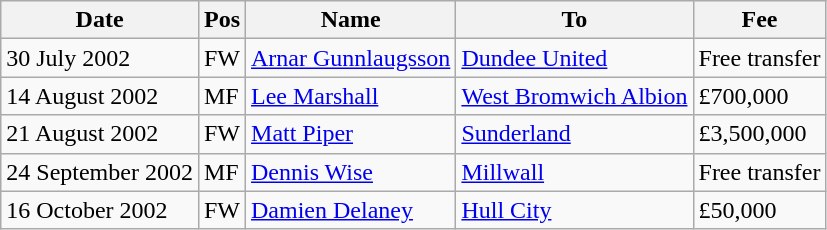<table class="wikitable">
<tr>
<th>Date</th>
<th>Pos</th>
<th>Name</th>
<th>To</th>
<th>Fee</th>
</tr>
<tr>
<td>30 July 2002</td>
<td>FW</td>
<td> <a href='#'>Arnar Gunnlaugsson</a></td>
<td><a href='#'>Dundee United</a></td>
<td>Free transfer</td>
</tr>
<tr>
<td>14 August 2002</td>
<td>MF</td>
<td> <a href='#'>Lee Marshall</a></td>
<td><a href='#'>West Bromwich Albion</a></td>
<td>£700,000</td>
</tr>
<tr>
<td>21 August 2002</td>
<td>FW</td>
<td> <a href='#'>Matt Piper</a></td>
<td><a href='#'>Sunderland</a></td>
<td>£3,500,000</td>
</tr>
<tr>
<td>24 September 2002</td>
<td>MF</td>
<td> <a href='#'>Dennis Wise</a></td>
<td><a href='#'>Millwall</a></td>
<td>Free transfer</td>
</tr>
<tr>
<td>16 October 2002</td>
<td>FW</td>
<td> <a href='#'>Damien Delaney</a></td>
<td><a href='#'>Hull City</a></td>
<td>£50,000</td>
</tr>
</table>
